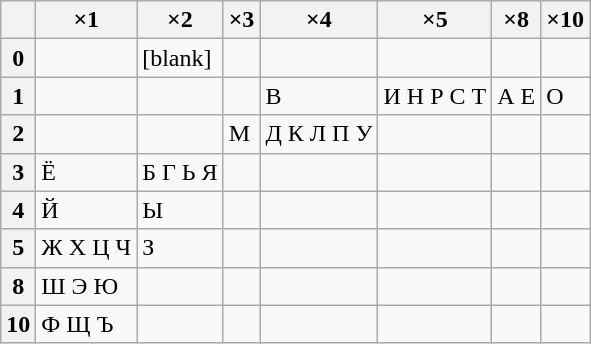<table class="wikitable floatright">
<tr>
<th></th>
<th>×1</th>
<th>×2</th>
<th>×3</th>
<th>×4</th>
<th>×5</th>
<th>×8</th>
<th>×10</th>
</tr>
<tr>
<th>0</th>
<td></td>
<td>[blank]</td>
<td></td>
<td></td>
<td></td>
<td></td>
<td></td>
</tr>
<tr>
<th>1</th>
<td></td>
<td></td>
<td></td>
<td>В</td>
<td>И Н Р С Т</td>
<td>А Е</td>
<td>О</td>
</tr>
<tr>
<th>2</th>
<td></td>
<td></td>
<td>М</td>
<td>Д К Л П У</td>
<td></td>
<td></td>
<td></td>
</tr>
<tr>
<th>3</th>
<td>Ё</td>
<td>Б Г Ь Я</td>
<td></td>
<td></td>
<td></td>
<td></td>
<td></td>
</tr>
<tr>
<th>4</th>
<td>Й</td>
<td>Ы</td>
<td></td>
<td></td>
<td></td>
<td></td>
<td></td>
</tr>
<tr>
<th>5</th>
<td>Ж Х Ц Ч</td>
<td>З</td>
<td></td>
<td></td>
<td></td>
<td></td>
<td></td>
</tr>
<tr>
<th>8</th>
<td>Ш Э Ю</td>
<td></td>
<td></td>
<td></td>
<td></td>
<td></td>
<td></td>
</tr>
<tr>
<th>10</th>
<td>Ф Щ Ъ</td>
<td></td>
<td></td>
<td></td>
<td></td>
<td></td>
<td></td>
</tr>
</table>
